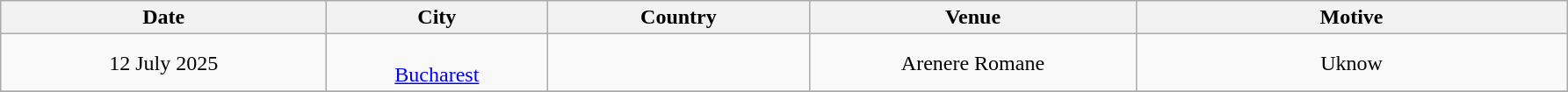<table class="wikitable plainrowheaders" style="text-align:center;">
<tr>
<th style="width:15em;">Date</th>
<th style="width:10em;">City</th>
<th style="width:12em;">Country</th>
<th style="width:15em;">Venue</th>
<th style="width:20em;">Motive</th>
</tr>
<tr>
<td>12 July 2025</td>
<td><br><a href='#'>Bucharest</a></td>
<td></td>
<td>Arenere Romane</td>
<td>Uknow</td>
</tr>
<tr>
</tr>
</table>
